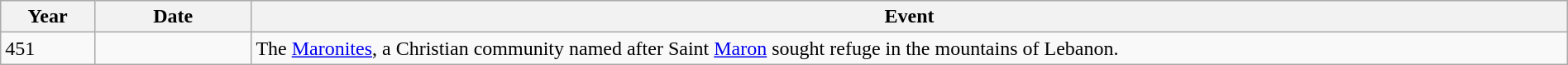<table class="wikitable" width="100%">
<tr>
<th style="width:6%">Year</th>
<th style="width:10%">Date</th>
<th>Event</th>
</tr>
<tr>
<td>451</td>
<td></td>
<td>The <a href='#'>Maronites</a>, a Christian community named after Saint <a href='#'>Maron</a> sought refuge in the mountains of Lebanon.</td>
</tr>
</table>
